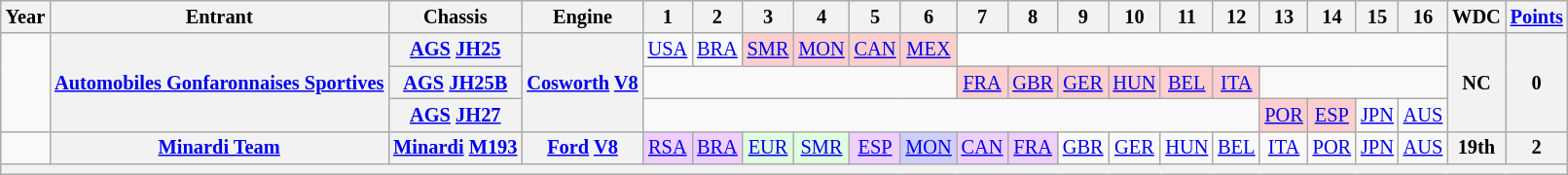<table class="wikitable" style="text-align:center; font-size:85%">
<tr>
<th>Year</th>
<th>Entrant</th>
<th>Chassis</th>
<th>Engine</th>
<th>1</th>
<th>2</th>
<th>3</th>
<th>4</th>
<th>5</th>
<th>6</th>
<th>7</th>
<th>8</th>
<th>9</th>
<th>10</th>
<th>11</th>
<th>12</th>
<th>13</th>
<th>14</th>
<th>15</th>
<th>16</th>
<th>WDC</th>
<th><a href='#'>Points</a></th>
</tr>
<tr>
<td rowspan=3></td>
<th rowspan=3 nowrap><a href='#'>Automobiles Gonfaronnaises Sportives</a></th>
<th nowrap><a href='#'>AGS</a> <a href='#'>JH25</a></th>
<th rowspan=3 nowrap><a href='#'>Cosworth</a> <a href='#'>V8</a></th>
<td><a href='#'>USA</a></td>
<td><a href='#'>BRA</a></td>
<td style="background:#FFCFCF;"><a href='#'>SMR</a><br></td>
<td style="background:#FFCFCF;"><a href='#'>MON</a><br></td>
<td style="background:#FFCFCF;"><a href='#'>CAN</a><br></td>
<td style="background:#FFCFCF;"><a href='#'>MEX</a><br></td>
<td colspan=10></td>
<th rowspan=3>NC</th>
<th rowspan=3>0</th>
</tr>
<tr>
<th nowrap><a href='#'>AGS</a> <a href='#'>JH25B</a></th>
<td colspan=6></td>
<td style="background:#FFCFCF;"><a href='#'>FRA</a><br></td>
<td style="background:#FFCFCF;"><a href='#'>GBR</a><br></td>
<td style="background:#FFCFCF;"><a href='#'>GER</a><br></td>
<td style="background:#FFCFCF;"><a href='#'>HUN</a><br></td>
<td style="background:#FFCFCF;"><a href='#'>BEL</a><br></td>
<td style="background:#FFCFCF;"><a href='#'>ITA</a><br></td>
<td colspan=4></td>
</tr>
<tr>
<th nowrap><a href='#'>AGS</a> <a href='#'>JH27</a></th>
<td colspan=12></td>
<td style="background:#FFCFCF;"><a href='#'>POR</a><br></td>
<td style="background:#FFCFCF;"><a href='#'>ESP</a><br></td>
<td><a href='#'>JPN</a></td>
<td><a href='#'>AUS</a></td>
</tr>
<tr>
<td></td>
<th nowrap><a href='#'>Minardi Team</a></th>
<th nowrap><a href='#'>Minardi</a> <a href='#'>M193</a></th>
<th nowrap><a href='#'>Ford</a> <a href='#'>V8</a></th>
<td style="background:#EFCFFF;"><a href='#'>RSA</a><br></td>
<td style="background:#EFCFFF;"><a href='#'>BRA</a><br></td>
<td style="background:#DFFFDF;"><a href='#'>EUR</a><br></td>
<td style="background:#DFFFDF;"><a href='#'>SMR</a><br></td>
<td style="background:#EFCFFF;"><a href='#'>ESP</a><br></td>
<td style="background:#CFCFFF;"><a href='#'>MON</a><br></td>
<td style="background:#EFCFFF;"><a href='#'>CAN</a><br></td>
<td style="background:#EFCFFF;"><a href='#'>FRA</a><br></td>
<td><a href='#'>GBR</a></td>
<td><a href='#'>GER</a></td>
<td><a href='#'>HUN</a></td>
<td><a href='#'>BEL</a></td>
<td><a href='#'>ITA</a></td>
<td><a href='#'>POR</a></td>
<td><a href='#'>JPN</a></td>
<td><a href='#'>AUS</a></td>
<th>19th</th>
<th>2</th>
</tr>
<tr>
<th colspan="22"></th>
</tr>
</table>
